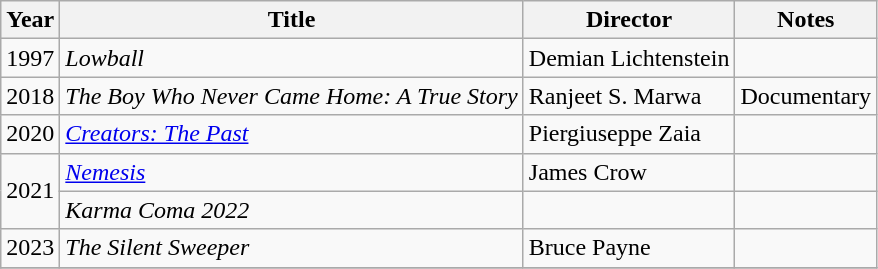<table class="wikitable">
<tr>
<th>Year</th>
<th>Title</th>
<th>Director</th>
<th class="unsortable">Notes</th>
</tr>
<tr>
<td>1997</td>
<td><em>Lowball</em></td>
<td>Demian Lichtenstein</td>
<td></td>
</tr>
<tr>
<td>2018</td>
<td><em>The Boy Who Never Came Home: A True Story</em></td>
<td>Ranjeet S. Marwa</td>
<td>Documentary</td>
</tr>
<tr>
<td>2020</td>
<td><em><a href='#'>Creators: The Past</a></em></td>
<td>Piergiuseppe Zaia</td>
<td></td>
</tr>
<tr>
<td rowspan="2">2021</td>
<td><em><a href='#'>Nemesis</a></em></td>
<td>James Crow</td>
<td></td>
</tr>
<tr>
<td><em>Karma Coma 2022</em></td>
<td></td>
<td></td>
</tr>
<tr>
<td>2023</td>
<td><em>The Silent Sweeper</em></td>
<td>Bruce Payne</td>
<td></td>
</tr>
<tr>
</tr>
</table>
